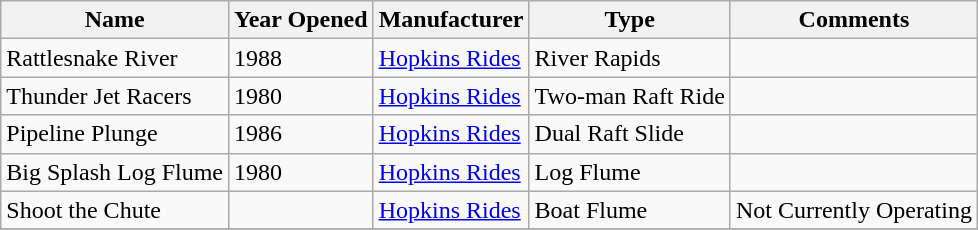<table class="wikitable sortable">
<tr>
<th>Name</th>
<th>Year Opened</th>
<th>Manufacturer</th>
<th>Type</th>
<th>Comments</th>
</tr>
<tr>
<td>Rattlesnake River</td>
<td>1988</td>
<td><a href='#'>Hopkins Rides</a></td>
<td>River Rapids</td>
<td></td>
</tr>
<tr>
<td>Thunder Jet Racers</td>
<td>1980</td>
<td><a href='#'>Hopkins Rides</a></td>
<td>Two-man Raft Ride</td>
<td></td>
</tr>
<tr>
<td>Pipeline Plunge</td>
<td>1986</td>
<td><a href='#'>Hopkins Rides</a></td>
<td>Dual Raft Slide</td>
<td></td>
</tr>
<tr>
<td>Big Splash Log Flume</td>
<td>1980</td>
<td><a href='#'>Hopkins Rides</a></td>
<td>Log Flume</td>
<td></td>
</tr>
<tr>
<td>Shoot the Chute</td>
<td></td>
<td><a href='#'>Hopkins Rides</a></td>
<td>Boat Flume</td>
<td>Not Currently Operating</td>
</tr>
<tr>
</tr>
</table>
